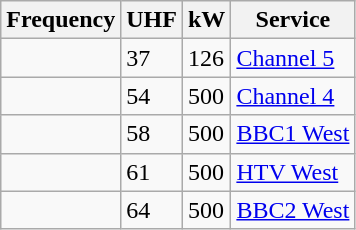<table class="wikitable sortable">
<tr>
<th>Frequency</th>
<th>UHF</th>
<th>kW</th>
<th>Service</th>
</tr>
<tr>
<td></td>
<td>37</td>
<td>126</td>
<td><a href='#'>Channel 5</a></td>
</tr>
<tr>
<td></td>
<td>54</td>
<td>500</td>
<td><a href='#'>Channel 4</a></td>
</tr>
<tr>
<td></td>
<td>58</td>
<td>500</td>
<td><a href='#'>BBC1 West</a></td>
</tr>
<tr>
<td></td>
<td>61</td>
<td>500</td>
<td><a href='#'>HTV West</a></td>
</tr>
<tr>
<td></td>
<td>64</td>
<td>500</td>
<td><a href='#'>BBC2 West</a></td>
</tr>
</table>
